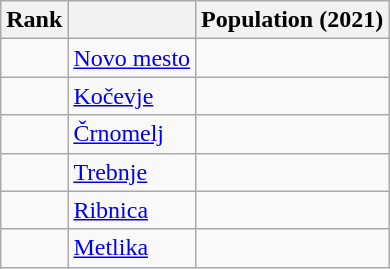<table class="wikitable">
<tr>
<th>Rank</th>
<th></th>
<th>Population (2021)</th>
</tr>
<tr>
<td></td>
<td> <a href='#'>Novo mesto</a></td>
<td></td>
</tr>
<tr>
<td></td>
<td> <a href='#'>Kočevje</a></td>
<td></td>
</tr>
<tr>
<td></td>
<td> <a href='#'>Črnomelj</a></td>
<td></td>
</tr>
<tr>
<td></td>
<td> <a href='#'>Trebnje</a></td>
<td></td>
</tr>
<tr>
<td></td>
<td> <a href='#'>Ribnica</a></td>
<td></td>
</tr>
<tr>
<td></td>
<td> <a href='#'>Metlika</a></td>
<td></td>
</tr>
</table>
